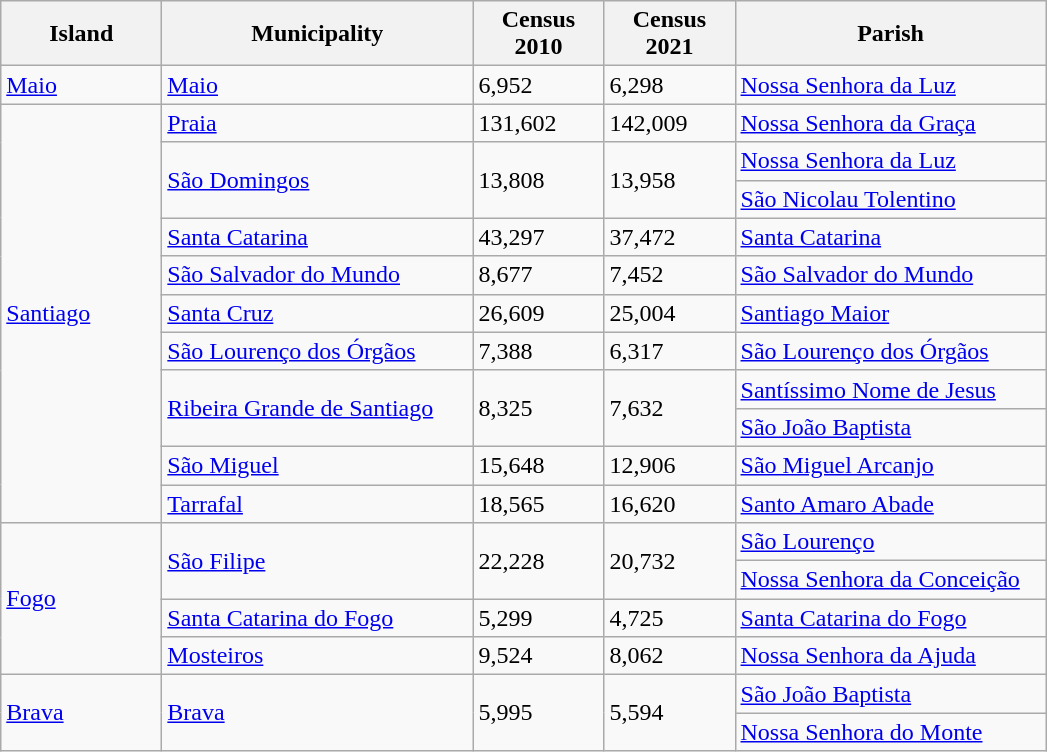<table class="wikitable">
<tr>
<th style="width:100px;">Island</th>
<th style="width:200px;">Municipality</th>
<th style="width:80px;">Census 2010</th>
<th style="width:80px;">Census 2021</th>
<th style="width:200px;">Parish</th>
</tr>
<tr>
<td><a href='#'>Maio</a></td>
<td><a href='#'>Maio</a></td>
<td>6,952</td>
<td>6,298</td>
<td><a href='#'>Nossa Senhora da Luz</a></td>
</tr>
<tr>
<td rowspan="11"><a href='#'>Santiago</a></td>
<td><a href='#'>Praia</a></td>
<td>131,602</td>
<td>142,009</td>
<td><a href='#'>Nossa Senhora da Graça</a></td>
</tr>
<tr>
<td rowspan="2"><a href='#'>São Domingos</a></td>
<td rowspan="2">13,808</td>
<td rowspan="2">13,958</td>
<td><a href='#'>Nossa Senhora da Luz</a></td>
</tr>
<tr>
<td><a href='#'>São Nicolau Tolentino</a></td>
</tr>
<tr>
<td><a href='#'>Santa Catarina</a></td>
<td>43,297</td>
<td>37,472</td>
<td><a href='#'>Santa Catarina</a></td>
</tr>
<tr>
<td><a href='#'>São Salvador do Mundo</a></td>
<td>8,677</td>
<td>7,452</td>
<td><a href='#'>São Salvador do Mundo</a></td>
</tr>
<tr>
<td><a href='#'>Santa Cruz</a></td>
<td>26,609</td>
<td>25,004</td>
<td><a href='#'>Santiago Maior</a></td>
</tr>
<tr>
<td><a href='#'>São Lourenço dos Órgãos</a></td>
<td>7,388</td>
<td>6,317</td>
<td><a href='#'>São Lourenço dos Órgãos</a></td>
</tr>
<tr>
<td rowspan="2"><a href='#'>Ribeira Grande de Santiago</a></td>
<td rowspan="2">8,325</td>
<td rowspan="2">7,632</td>
<td><a href='#'>Santíssimo Nome de Jesus</a></td>
</tr>
<tr>
<td><a href='#'>São João Baptista</a></td>
</tr>
<tr>
<td><a href='#'>São Miguel</a></td>
<td>15,648</td>
<td>12,906</td>
<td><a href='#'>São Miguel Arcanjo</a></td>
</tr>
<tr>
<td><a href='#'>Tarrafal</a></td>
<td>18,565</td>
<td>16,620</td>
<td><a href='#'>Santo Amaro Abade</a></td>
</tr>
<tr>
<td rowspan=4><a href='#'>Fogo</a></td>
<td rowspan="2"><a href='#'>São Filipe</a></td>
<td rowspan="2">22,228</td>
<td rowspan="2">20,732</td>
<td><a href='#'>São Lourenço</a></td>
</tr>
<tr>
<td><a href='#'>Nossa Senhora da Conceição</a></td>
</tr>
<tr>
<td><a href='#'>Santa Catarina do Fogo</a></td>
<td>5,299</td>
<td>4,725</td>
<td><a href='#'>Santa Catarina do Fogo</a></td>
</tr>
<tr>
<td><a href='#'>Mosteiros</a></td>
<td>9,524</td>
<td>8,062</td>
<td><a href='#'>Nossa Senhora da Ajuda</a></td>
</tr>
<tr>
<td rowspan="2"><a href='#'>Brava</a></td>
<td rowspan="2"><a href='#'>Brava</a></td>
<td rowspan="2">5,995</td>
<td rowspan="2">5,594</td>
<td><a href='#'>São João Baptista</a></td>
</tr>
<tr>
<td><a href='#'>Nossa Senhora do Monte</a></td>
</tr>
</table>
